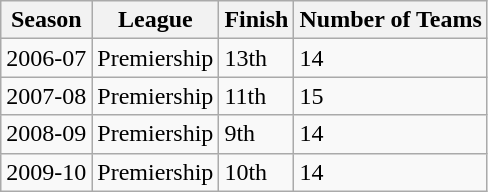<table class="wikitable sortable">
<tr>
<th>Season</th>
<th>League</th>
<th>Finish</th>
<th>Number of Teams</th>
</tr>
<tr>
<td>2006-07</td>
<td>Premiership</td>
<td>13th</td>
<td>14</td>
</tr>
<tr>
<td>2007-08</td>
<td>Premiership</td>
<td>11th</td>
<td>15</td>
</tr>
<tr>
<td>2008-09</td>
<td>Premiership</td>
<td>9th</td>
<td>14</td>
</tr>
<tr>
<td>2009-10</td>
<td>Premiership</td>
<td>10th</td>
<td>14</td>
</tr>
</table>
